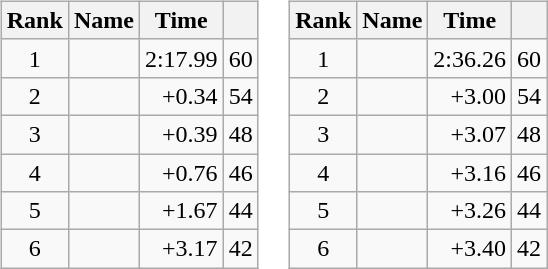<table border="0">
<tr>
<td valign="top"><br><table class="wikitable">
<tr>
<th>Rank</th>
<th>Name</th>
<th>Time</th>
<th></th>
</tr>
<tr>
<td style="text-align:center;">1</td>
<td></td>
<td align="right">2:17.99</td>
<td>60</td>
</tr>
<tr>
<td style="text-align:center;">2</td>
<td></td>
<td align="right">+0.34</td>
<td>54</td>
</tr>
<tr>
<td style="text-align:center;">3</td>
<td></td>
<td align="right">+0.39</td>
<td>48</td>
</tr>
<tr>
<td style="text-align:center;">4</td>
<td></td>
<td align="right">+0.76</td>
<td>46</td>
</tr>
<tr>
<td style="text-align:center;">5</td>
<td></td>
<td align="right">+1.67</td>
<td>44</td>
</tr>
<tr>
<td style="text-align:center;">6</td>
<td></td>
<td align="right">+3.17</td>
<td>42</td>
</tr>
</table>
</td>
<td valign="top"><br><table class="wikitable">
<tr>
<th>Rank</th>
<th>Name</th>
<th>Time</th>
<th></th>
</tr>
<tr>
<td style="text-align:center;">1</td>
<td></td>
<td align="right">2:36.26</td>
<td>60</td>
</tr>
<tr>
<td style="text-align:center;">2</td>
<td></td>
<td align="right">+3.00</td>
<td>54</td>
</tr>
<tr>
<td style="text-align:center;">3</td>
<td></td>
<td align="right">+3.07</td>
<td>48</td>
</tr>
<tr>
<td style="text-align:center;">4</td>
<td></td>
<td align="right">+3.16</td>
<td>46</td>
</tr>
<tr>
<td style="text-align:center;">5</td>
<td></td>
<td align="right">+3.26</td>
<td>44</td>
</tr>
<tr>
<td style="text-align:center;">6</td>
<td></td>
<td align="right">+3.40</td>
<td>42</td>
</tr>
</table>
</td>
</tr>
</table>
